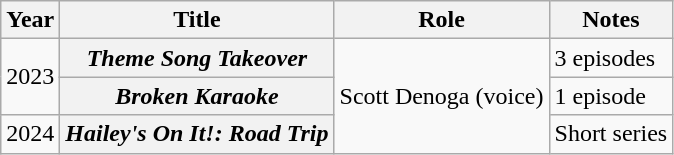<table class="wikitable sortable plainrowheaders">
<tr>
<th scope="col">Year</th>
<th scope="col">Title</th>
<th scope="col">Role</th>
<th class="unsortable" scope="col">Notes</th>
</tr>
<tr>
<td rowspan="2">2023</td>
<th scope="row"><em>Theme Song Takeover</em></th>
<td rowspan="3">Scott Denoga (voice)</td>
<td>3 episodes</td>
</tr>
<tr>
<th scope="row"><em>Broken Karaoke</em></th>
<td>1 episode</td>
</tr>
<tr>
<td>2024</td>
<th scope="row"><em>Hailey's On It!: Road Trip</em></th>
<td>Short series</td>
</tr>
</table>
